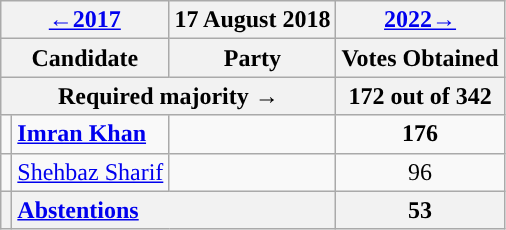<table class="wikitable">
<tr>
<th colspan=2><a href='#'>←2017</a></th>
<th>17 August 2018</th>
<th><a href='#'>2022→</a></th>
</tr>
<tr>
<th colspan=2>Candidate</th>
<th>Party</th>
<th>Votes Obtained</th>
</tr>
<tr>
<th colspan=3>Required majority →</th>
<th>172 out of 342</th>
</tr>
<tr>
<td style="color:inherit;background:"></td>
<td><strong><a href='#'>Imran Khan</a></strong></td>
<td></td>
<td style="text-align:center;"><strong>176</strong> </td>
</tr>
<tr>
<td style="color:inherit;background:"></td>
<td><a href='#'>Shehbaz Sharif</a></td>
<td></td>
<td style="text-align:center;">96 </td>
</tr>
<tr class=sortbottom style="background:#f2f2f2; font-weight:bold">
<td></td>
<td colspan=2><a href='#'>Abstentions</a></td>
<td style="text-align:center;">53</td>
</tr>
</table>
